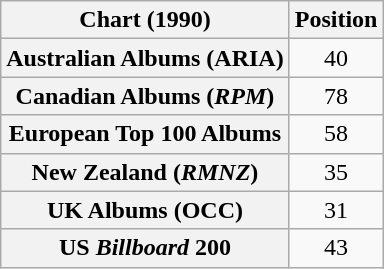<table class="wikitable sortable plainrowheaders">
<tr>
<th scope="col">Chart (1990)</th>
<th scope="col">Position</th>
</tr>
<tr>
<th scope="row">Australian Albums (ARIA)</th>
<td align="center">40</td>
</tr>
<tr>
<th scope="row">Canadian Albums (<em>RPM</em>)</th>
<td align="center">78</td>
</tr>
<tr>
<th scope="row">European Top 100 Albums</th>
<td align="center">58</td>
</tr>
<tr>
<th scope="row">New Zealand (<em>RMNZ</em>)</th>
<td align="center">35</td>
</tr>
<tr>
<th scope="row">UK Albums (OCC)</th>
<td align="center">31</td>
</tr>
<tr>
<th scope="row">US <em>Billboard</em> 200</th>
<td align="center">43</td>
</tr>
</table>
